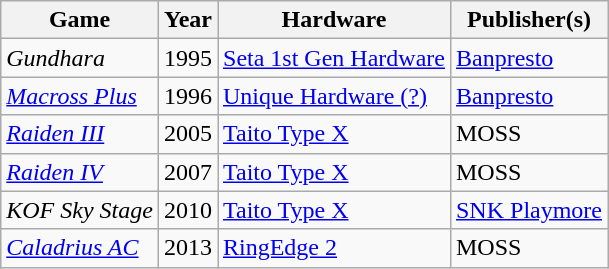<table class="wikitable sortable">
<tr>
<th>Game</th>
<th>Year</th>
<th>Hardware</th>
<th>Publisher(s)</th>
</tr>
<tr>
<td><em>Gundhara</em></td>
<td>1995</td>
<td><a href='#'>Seta 1st Gen Hardware</a></td>
<td><a href='#'>Banpresto</a></td>
</tr>
<tr>
<td><em><a href='#'>Macross Plus</a></em></td>
<td>1996</td>
<td><a href='#'>Unique Hardware (?)</a></td>
<td><a href='#'>Banpresto</a></td>
</tr>
<tr>
<td><em><a href='#'>Raiden III</a></em></td>
<td>2005</td>
<td><a href='#'>Taito Type X</a></td>
<td>MOSS</td>
</tr>
<tr>
<td><em><a href='#'>Raiden IV</a></em></td>
<td>2007</td>
<td><a href='#'>Taito Type X</a></td>
<td>MOSS</td>
</tr>
<tr>
<td><em>KOF Sky Stage</em></td>
<td>2010</td>
<td><a href='#'>Taito Type X</a></td>
<td><a href='#'>SNK Playmore</a></td>
</tr>
<tr>
<td><em><a href='#'>Caladrius AC</a></em></td>
<td>2013</td>
<td><a href='#'>RingEdge 2</a></td>
<td>MOSS</td>
</tr>
</table>
